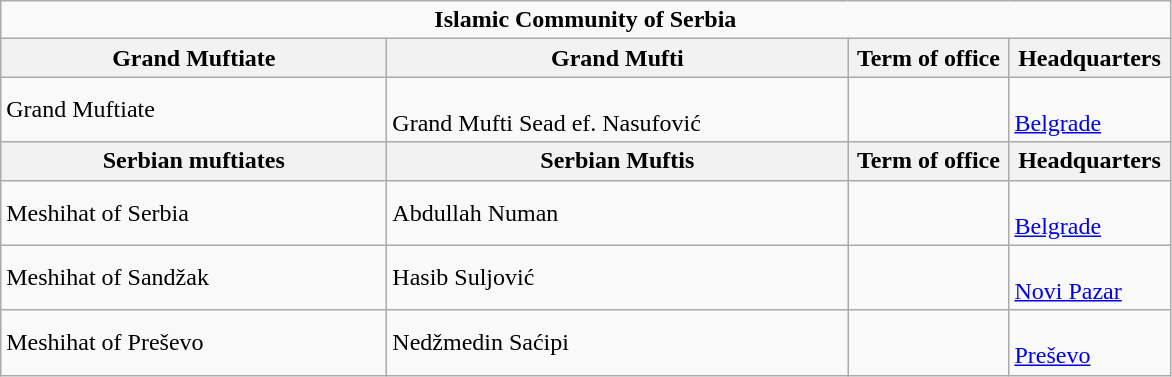<table class=wikitable>
<tr>
<td colspan=4 align=center><strong>Islamic Community of Serbia</strong></td>
</tr>
<tr>
<th scope="row" width="250">Grand Muftiate</th>
<th scope="row" width="300">Grand Mufti</th>
<th scope="row" width="100">Term of office</th>
<th scope="row" width="100">Headquarters</th>
</tr>
<tr>
<td>Grand Muftiate</td>
<td><br>Grand Mufti Sead ef. Nasufović</td>
<td></td>
<td><br><a href='#'>Belgrade</a></td>
</tr>
<tr>
<th scope="row" width="250">Serbian muftiates</th>
<th scope="row" width="300">Serbian Muftis</th>
<th scope="row" width="100">Term of office</th>
<th scope="row" width="100">Headquarters</th>
</tr>
<tr>
<td>Meshihat of Serbia</td>
<td>Abdullah Numan</td>
<td></td>
<td><br><a href='#'>Belgrade</a></td>
</tr>
<tr>
<td>Meshihat of Sandžak</td>
<td>Hasib Suljović</td>
<td></td>
<td><br><a href='#'>Novi Pazar</a></td>
</tr>
<tr>
<td>Meshihat of Preševo</td>
<td>Nedžmedin Saćipi</td>
<td></td>
<td><br><a href='#'>Preševo</a></td>
</tr>
</table>
